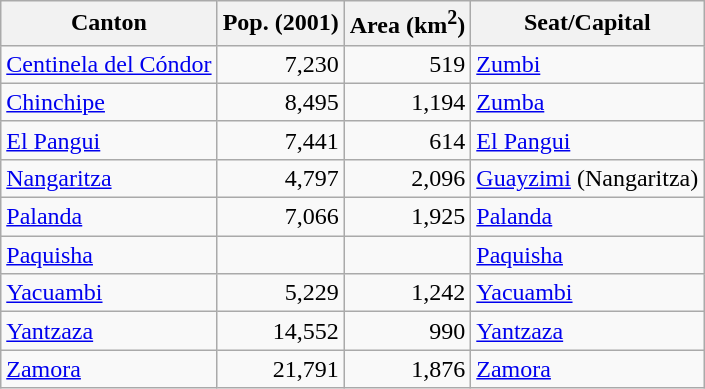<table class="wikitable sortable">
<tr>
<th>Canton</th>
<th>Pop. (2001)</th>
<th>Area (km<sup>2</sup>)</th>
<th>Seat/Capital</th>
</tr>
<tr>
<td><a href='#'>Centinela del Cóndor</a></td>
<td align=right>7,230</td>
<td align=right>519</td>
<td><a href='#'>Zumbi</a></td>
</tr>
<tr>
<td><a href='#'>Chinchipe</a></td>
<td align=right>8,495</td>
<td align=right>1,194</td>
<td><a href='#'>Zumba</a></td>
</tr>
<tr>
<td><a href='#'>El Pangui</a></td>
<td align=right>7,441</td>
<td align=right>614</td>
<td><a href='#'>El Pangui</a></td>
</tr>
<tr>
<td><a href='#'>Nangaritza</a></td>
<td align=right>4,797</td>
<td align=right>2,096</td>
<td><a href='#'>Guayzimi</a> (Nangaritza)</td>
</tr>
<tr>
<td><a href='#'>Palanda</a></td>
<td align=right>7,066</td>
<td align=right>1,925</td>
<td><a href='#'>Palanda</a></td>
</tr>
<tr>
<td><a href='#'>Paquisha</a></td>
<td align=right> </td>
<td align=right> </td>
<td><a href='#'>Paquisha</a></td>
</tr>
<tr>
<td><a href='#'>Yacuambi</a></td>
<td align=right>5,229</td>
<td align=right>1,242</td>
<td><a href='#'>Yacuambi</a></td>
</tr>
<tr>
<td><a href='#'>Yantzaza</a></td>
<td align=right>14,552</td>
<td align=right>990</td>
<td><a href='#'>Yantzaza</a></td>
</tr>
<tr>
<td><a href='#'>Zamora</a></td>
<td align=right>21,791</td>
<td align=right>1,876</td>
<td><a href='#'>Zamora</a></td>
</tr>
</table>
